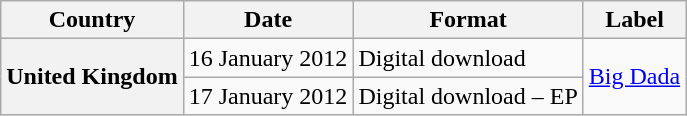<table class="wikitable plainrowheaders">
<tr>
<th scope="col">Country</th>
<th scope="col">Date</th>
<th scope="col">Format</th>
<th scope="col">Label</th>
</tr>
<tr>
<th scope="row" rowspan="2">United Kingdom</th>
<td>16 January 2012</td>
<td>Digital download</td>
<td rowspan="2"><a href='#'>Big Dada</a></td>
</tr>
<tr>
<td>17 January 2012</td>
<td>Digital download – EP</td>
</tr>
</table>
